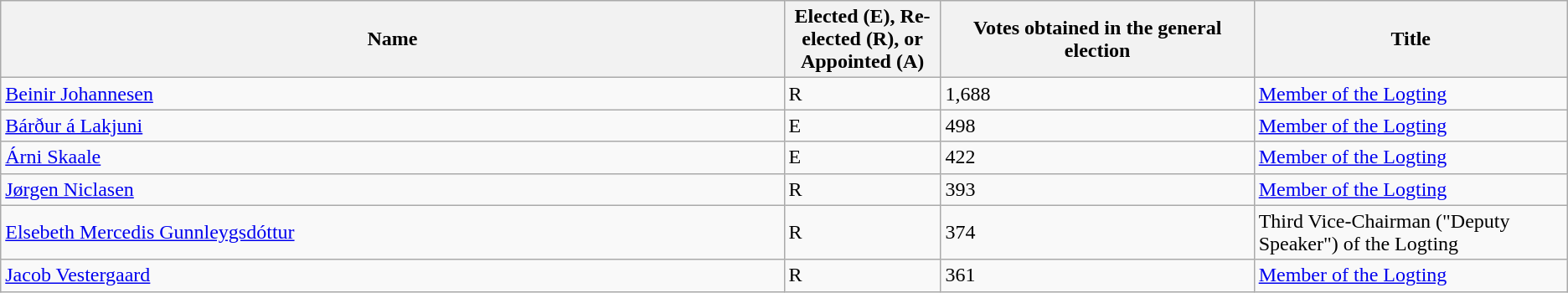<table class="wikitable sortable">
<tr>
<th>Name</th>
<th style="width:10%;">Elected (E), Re-elected (R), or Appointed (A)</th>
<th style="width:20%;">Votes obtained in the general election</th>
<th style="width:20%;">Title</th>
</tr>
<tr>
<td><a href='#'>Beinir Johannesen</a></td>
<td>R</td>
<td>1,688</td>
<td><a href='#'>Member of the Logting</a></td>
</tr>
<tr>
<td><a href='#'>Bárður á Lakjuni</a></td>
<td>E</td>
<td>498</td>
<td><a href='#'>Member of the Logting</a></td>
</tr>
<tr>
<td><a href='#'>Árni Skaale</a></td>
<td>E</td>
<td>422</td>
<td><a href='#'>Member of the Logting</a></td>
</tr>
<tr>
<td><a href='#'>Jørgen Niclasen</a></td>
<td>R</td>
<td>393</td>
<td><a href='#'>Member of the Logting</a></td>
</tr>
<tr>
<td><a href='#'>Elsebeth Mercedis Gunnleygsdóttur</a></td>
<td>R</td>
<td>374</td>
<td>Third Vice-Chairman ("Deputy Speaker") of the Logting</td>
</tr>
<tr>
<td><a href='#'>Jacob Vestergaard</a></td>
<td>R</td>
<td>361</td>
<td><a href='#'>Member of the Logting</a></td>
</tr>
</table>
